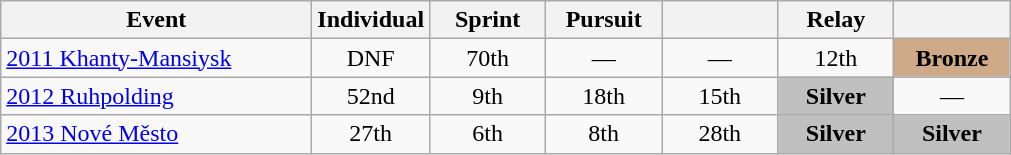<table class="wikitable" style="text-align: center;">
<tr>
<th style="width:200px;">Event</th>
<th style="width:70px;">Individual</th>
<th style="width:70px;">Sprint</th>
<th style="width:70px;">Pursuit</th>
<th style="width:70px;"></th>
<th style="width:70px;">Relay</th>
<th style="width:70px;"></th>
</tr>
<tr>
<td align=left> <a href='#'>2011 Khanty-Mansiysk</a></td>
<td>DNF</td>
<td>70th</td>
<td>—</td>
<td>—</td>
<td>12th</td>
<td style="background:#cfaa88;"><strong>Bronze</strong></td>
</tr>
<tr>
<td align=left> <a href='#'>2012 Ruhpolding</a></td>
<td>52nd</td>
<td>9th</td>
<td>18th</td>
<td>15th</td>
<td style="background:silver;"><strong>Silver</strong></td>
<td>—</td>
</tr>
<tr>
<td align=left> <a href='#'>2013 Nové Město</a></td>
<td>27th</td>
<td>6th</td>
<td>8th</td>
<td>28th</td>
<td style="background:silver;"><strong>Silver</strong></td>
<td style="background:silver;"><strong>Silver</strong></td>
</tr>
</table>
